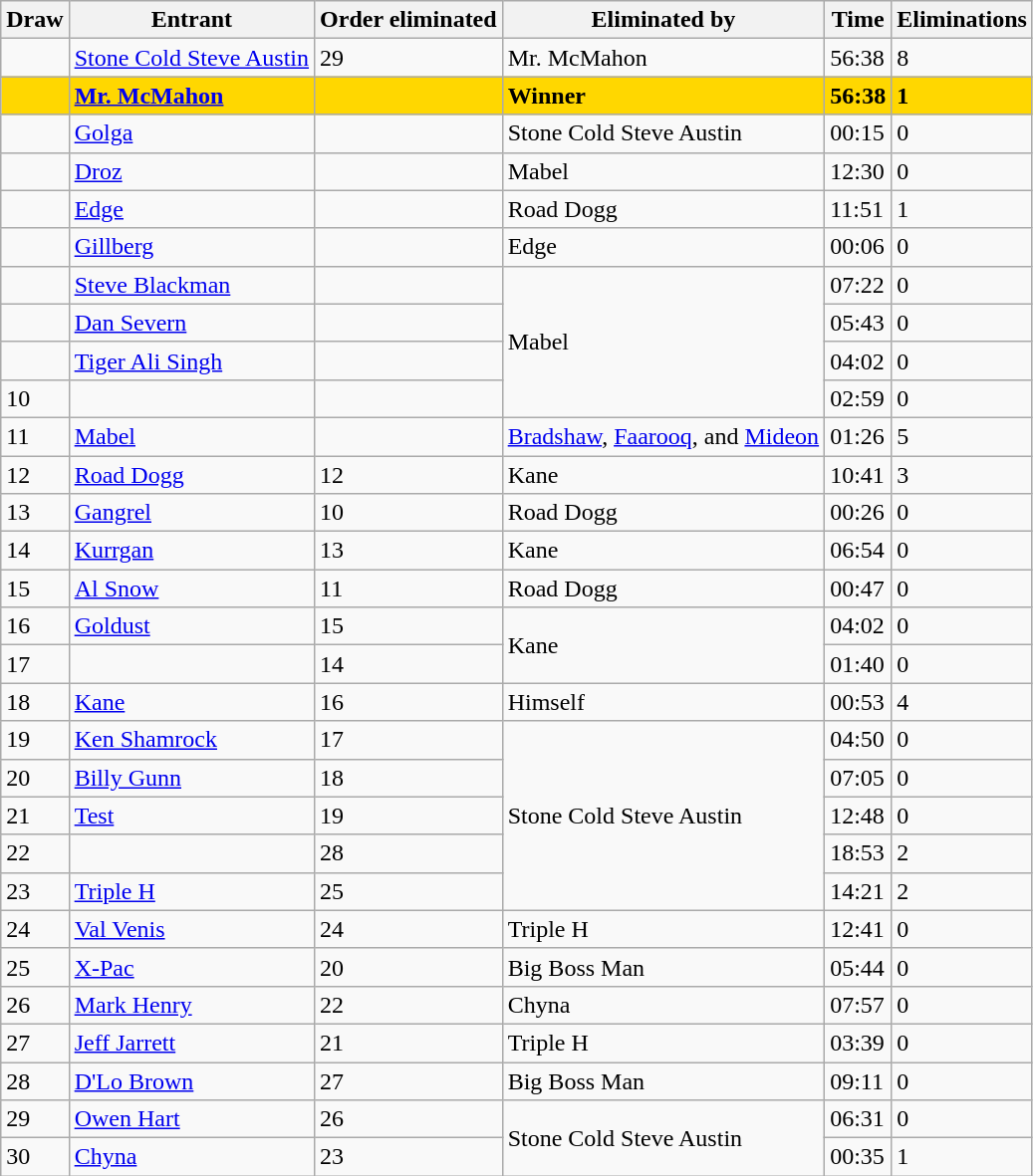<table class="wikitable sortable">
<tr>
<th>Draw</th>
<th>Entrant</th>
<th>Order eliminated</th>
<th>Eliminated by</th>
<th>Time</th>
<th>Eliminations</th>
</tr>
<tr>
<td></td>
<td><a href='#'>Stone Cold Steve Austin</a></td>
<td>29</td>
<td>Mr. McMahon</td>
<td>56:38</td>
<td>8</td>
</tr>
<tr style="background: gold">
<td><strong></strong></td>
<td><strong><a href='#'>Mr. McMahon</a></strong></td>
<td><strong></strong></td>
<td><strong>Winner</strong></td>
<td><strong>56:38</strong></td>
<td><strong>1</strong></td>
</tr>
<tr>
<td></td>
<td><a href='#'>Golga</a></td>
<td></td>
<td>Stone Cold Steve Austin</td>
<td>00:15</td>
<td>0</td>
</tr>
<tr>
<td></td>
<td><a href='#'>Droz</a></td>
<td></td>
<td>Mabel</td>
<td>12:30</td>
<td>0</td>
</tr>
<tr>
<td></td>
<td><a href='#'>Edge</a></td>
<td></td>
<td>Road Dogg</td>
<td>11:51</td>
<td>1</td>
</tr>
<tr>
<td></td>
<td><a href='#'>Gillberg</a></td>
<td></td>
<td>Edge</td>
<td>00:06</td>
<td>0</td>
</tr>
<tr>
<td></td>
<td><a href='#'>Steve Blackman</a></td>
<td></td>
<td rowspan="4">Mabel</td>
<td>07:22</td>
<td>0</td>
</tr>
<tr>
<td></td>
<td><a href='#'>Dan Severn</a></td>
<td></td>
<td>05:43</td>
<td>0</td>
</tr>
<tr>
<td></td>
<td><a href='#'>Tiger Ali Singh</a></td>
<td></td>
<td>04:02</td>
<td>0</td>
</tr>
<tr>
<td>10</td>
<td></td>
<td></td>
<td>02:59</td>
<td>0</td>
</tr>
<tr>
<td>11</td>
<td><a href='#'>Mabel</a></td>
<td></td>
<td><a href='#'>Bradshaw</a>, <a href='#'>Faarooq</a>, and <a href='#'>Mideon</a></td>
<td>01:26</td>
<td>5</td>
</tr>
<tr>
<td>12</td>
<td><a href='#'>Road Dogg</a></td>
<td>12</td>
<td>Kane</td>
<td>10:41</td>
<td>3</td>
</tr>
<tr>
<td>13</td>
<td><a href='#'>Gangrel</a></td>
<td>10</td>
<td>Road Dogg</td>
<td>00:26</td>
<td>0</td>
</tr>
<tr>
<td>14</td>
<td><a href='#'>Kurrgan</a></td>
<td>13</td>
<td>Kane</td>
<td>06:54</td>
<td>0</td>
</tr>
<tr>
<td>15</td>
<td><a href='#'>Al Snow</a></td>
<td>11</td>
<td>Road Dogg</td>
<td>00:47</td>
<td>0</td>
</tr>
<tr>
<td>16</td>
<td><a href='#'>Goldust</a></td>
<td>15</td>
<td rowspan="2">Kane</td>
<td>04:02</td>
<td>0</td>
</tr>
<tr>
<td>17</td>
<td></td>
<td>14</td>
<td>01:40</td>
<td>0</td>
</tr>
<tr>
<td>18</td>
<td><a href='#'>Kane</a></td>
<td>16</td>
<td>Himself</td>
<td>00:53</td>
<td>4</td>
</tr>
<tr>
<td>19</td>
<td><a href='#'>Ken Shamrock</a></td>
<td>17</td>
<td rowspan="5">Stone Cold Steve Austin</td>
<td>04:50</td>
<td>0</td>
</tr>
<tr>
<td>20</td>
<td><a href='#'>Billy Gunn</a></td>
<td>18</td>
<td>07:05</td>
<td>0</td>
</tr>
<tr>
<td>21</td>
<td><a href='#'>Test</a></td>
<td>19</td>
<td>12:48</td>
<td>0</td>
</tr>
<tr>
<td>22</td>
<td></td>
<td>28</td>
<td>18:53</td>
<td>2</td>
</tr>
<tr>
<td>23</td>
<td><a href='#'>Triple H</a></td>
<td>25</td>
<td>14:21</td>
<td>2</td>
</tr>
<tr>
<td>24</td>
<td><a href='#'>Val Venis</a></td>
<td>24</td>
<td>Triple H</td>
<td>12:41</td>
<td>0</td>
</tr>
<tr>
<td>25</td>
<td><a href='#'>X-Pac</a></td>
<td>20</td>
<td>Big Boss Man</td>
<td>05:44</td>
<td>0</td>
</tr>
<tr>
<td>26</td>
<td><a href='#'>Mark Henry</a></td>
<td>22</td>
<td>Chyna</td>
<td>07:57</td>
<td>0</td>
</tr>
<tr>
<td>27</td>
<td><a href='#'>Jeff Jarrett</a></td>
<td>21</td>
<td>Triple H</td>
<td>03:39</td>
<td>0</td>
</tr>
<tr>
<td>28</td>
<td><a href='#'>D'Lo Brown</a></td>
<td>27</td>
<td>Big Boss Man</td>
<td>09:11</td>
<td>0</td>
</tr>
<tr>
<td>29</td>
<td><a href='#'>Owen Hart</a></td>
<td>26</td>
<td rowspan="2">Stone Cold Steve Austin</td>
<td>06:31</td>
<td>0</td>
</tr>
<tr>
<td>30</td>
<td><a href='#'>Chyna</a></td>
<td>23</td>
<td>00:35</td>
<td>1</td>
</tr>
</table>
